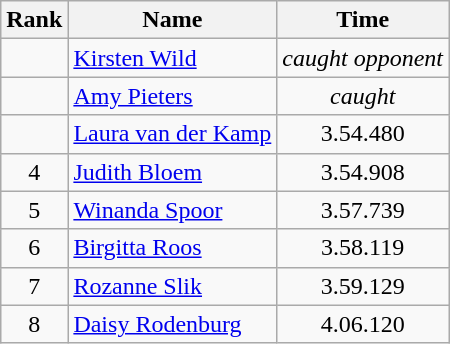<table class="wikitable sortable" style="text-align:center">
<tr>
<th>Rank</th>
<th>Name</th>
<th>Time</th>
</tr>
<tr>
<td></td>
<td align=left><a href='#'>Kirsten Wild</a></td>
<td><em>caught opponent</em></td>
</tr>
<tr>
<td></td>
<td align=left><a href='#'>Amy Pieters</a></td>
<td><em>caught</em></td>
</tr>
<tr>
<td></td>
<td align=left><a href='#'>Laura van der Kamp</a></td>
<td>3.54.480</td>
</tr>
<tr>
<td>4</td>
<td align=left><a href='#'>Judith Bloem</a></td>
<td>3.54.908</td>
</tr>
<tr>
<td>5</td>
<td align=left><a href='#'>Winanda Spoor</a></td>
<td>3.57.739</td>
</tr>
<tr>
<td>6</td>
<td align=left><a href='#'>Birgitta Roos</a></td>
<td>3.58.119</td>
</tr>
<tr>
<td>7</td>
<td align=left><a href='#'>Rozanne Slik</a></td>
<td>3.59.129</td>
</tr>
<tr>
<td>8</td>
<td align=left><a href='#'>Daisy Rodenburg</a></td>
<td>4.06.120</td>
</tr>
</table>
